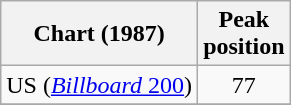<table class="wikitable sortable" border="1">
<tr>
<th>Chart (1987)</th>
<th>Peak<br>position</th>
</tr>
<tr>
<td>US (<a href='#'><em>Billboard</em> 200</a>)</td>
<td align="center">77</td>
</tr>
<tr>
</tr>
</table>
